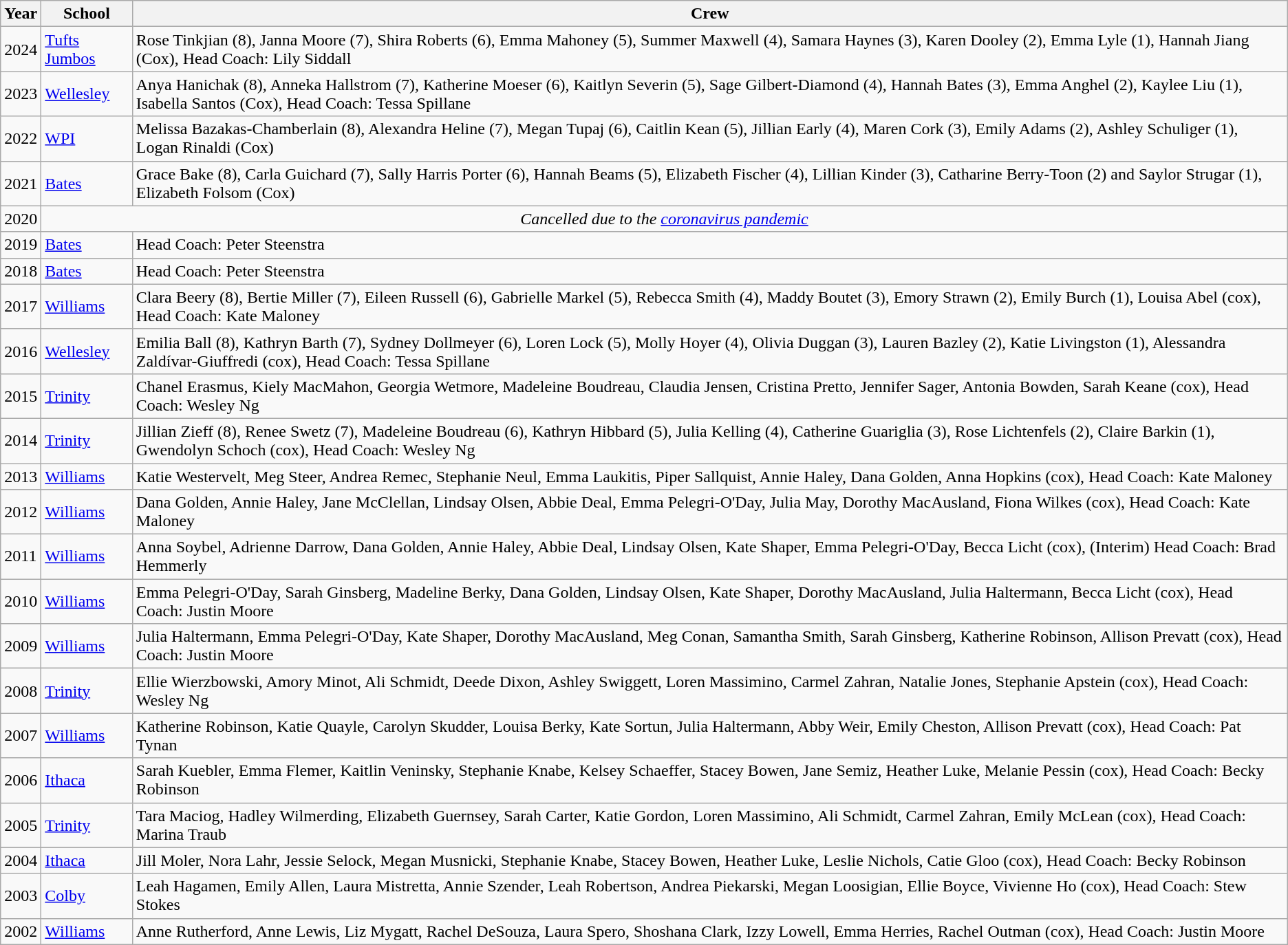<table class="wikitable">
<tr>
<th>Year</th>
<th>School</th>
<th>Crew</th>
</tr>
<tr>
<td>2024</td>
<td><a href='#'>Tufts Jumbos</a></td>
<td>Rose Tinkjian (8), Janna Moore (7), Shira Roberts (6), Emma Mahoney (5), Summer Maxwell (4), Samara Haynes (3), Karen Dooley (2), Emma Lyle (1), Hannah Jiang (Cox), Head Coach: Lily Siddall</td>
</tr>
<tr>
<td>2023</td>
<td><a href='#'>Wellesley</a></td>
<td>Anya Hanichak (8), Anneka Hallstrom (7), Katherine Moeser (6), Kaitlyn Severin (5), Sage Gilbert-Diamond (4), Hannah Bates (3), Emma Anghel (2), Kaylee Liu (1), Isabella Santos (Cox), Head Coach: Tessa Spillane</td>
</tr>
<tr>
<td>2022</td>
<td><a href='#'>WPI</a></td>
<td>Melissa Bazakas-Chamberlain (8), Alexandra Heline (7), Megan Tupaj (6), Caitlin Kean (5), Jillian Early (4), Maren Cork (3), Emily Adams (2), Ashley Schuliger (1), Logan Rinaldi (Cox)</td>
</tr>
<tr>
<td>2021</td>
<td><a href='#'>Bates</a></td>
<td>Grace Bake (8), Carla Guichard (7), Sally Harris Porter (6), Hannah Beams (5), Elizabeth Fischer (4), Lillian Kinder (3), Catharine Berry-Toon (2) and Saylor Strugar (1), Elizabeth Folsom (Cox)</td>
</tr>
<tr>
<td>2020</td>
<td colspan=2 align=center><em>Cancelled due to the <a href='#'>coronavirus pandemic</a></em></td>
</tr>
<tr>
<td>2019</td>
<td><a href='#'>Bates</a></td>
<td>Head Coach: Peter Steenstra</td>
</tr>
<tr>
<td>2018</td>
<td><a href='#'>Bates</a></td>
<td>Head Coach: Peter Steenstra</td>
</tr>
<tr>
<td>2017</td>
<td><a href='#'>Williams</a></td>
<td>Clara Beery (8), Bertie Miller (7), Eileen Russell (6), Gabrielle Markel (5), Rebecca Smith (4), Maddy Boutet (3), Emory Strawn (2), Emily Burch (1), Louisa Abel (cox), Head Coach: Kate Maloney</td>
</tr>
<tr>
<td>2016</td>
<td><a href='#'>Wellesley</a></td>
<td>Emilia Ball (8), Kathryn Barth (7), Sydney Dollmeyer (6), Loren Lock (5), Molly Hoyer (4), Olivia Duggan (3), Lauren Bazley (2), Katie Livingston (1), Alessandra Zaldívar-Giuffredi (cox), Head Coach: Tessa Spillane</td>
</tr>
<tr>
<td>2015</td>
<td><a href='#'>Trinity</a></td>
<td>Chanel Erasmus, Kiely MacMahon, Georgia Wetmore, Madeleine Boudreau, Claudia Jensen, Cristina Pretto, Jennifer Sager, Antonia Bowden, Sarah Keane (cox), Head Coach: Wesley Ng</td>
</tr>
<tr>
<td>2014</td>
<td><a href='#'>Trinity</a></td>
<td>Jillian Zieff (8), Renee Swetz (7), Madeleine Boudreau (6), Kathryn Hibbard (5), Julia Kelling (4), Catherine Guariglia (3), Rose Lichtenfels (2), Claire Barkin (1), Gwendolyn Schoch (cox), Head Coach: Wesley Ng</td>
</tr>
<tr>
<td>2013</td>
<td><a href='#'>Williams</a></td>
<td>Katie Westervelt, Meg Steer, Andrea Remec, Stephanie Neul, Emma Laukitis, Piper Sallquist, Annie Haley, Dana Golden, Anna Hopkins (cox), Head Coach: Kate Maloney</td>
</tr>
<tr>
<td>2012</td>
<td><a href='#'>Williams</a></td>
<td>Dana Golden, Annie Haley, Jane McClellan, Lindsay Olsen, Abbie Deal, Emma Pelegri-O'Day, Julia May, Dorothy MacAusland, Fiona Wilkes (cox), Head Coach: Kate Maloney</td>
</tr>
<tr>
<td>2011</td>
<td><a href='#'>Williams</a></td>
<td>Anna Soybel, Adrienne Darrow, Dana Golden, Annie Haley, Abbie Deal, Lindsay Olsen, Kate Shaper, Emma Pelegri-O'Day, Becca Licht (cox), (Interim) Head Coach: Brad Hemmerly</td>
</tr>
<tr>
<td>2010</td>
<td><a href='#'>Williams</a></td>
<td>Emma Pelegri-O'Day, Sarah Ginsberg, Madeline Berky, Dana Golden, Lindsay Olsen, Kate Shaper, Dorothy MacAusland, Julia Haltermann, Becca Licht (cox), Head Coach: Justin Moore</td>
</tr>
<tr>
<td>2009</td>
<td><a href='#'>Williams</a></td>
<td>Julia Haltermann, Emma Pelegri-O'Day, Kate Shaper, Dorothy MacAusland, Meg Conan, Samantha Smith, Sarah Ginsberg, Katherine Robinson, Allison Prevatt (cox), Head Coach: Justin Moore</td>
</tr>
<tr>
<td>2008</td>
<td><a href='#'>Trinity</a></td>
<td>Ellie Wierzbowski, Amory Minot, Ali Schmidt, Deede Dixon, Ashley Swiggett, Loren Massimino, Carmel Zahran, Natalie Jones, Stephanie Apstein (cox), Head Coach: Wesley Ng</td>
</tr>
<tr>
<td>2007</td>
<td><a href='#'>Williams</a></td>
<td>Katherine Robinson, Katie Quayle, Carolyn Skudder, Louisa Berky, Kate Sortun, Julia Haltermann, Abby Weir, Emily Cheston, Allison Prevatt (cox), Head Coach: Pat Tynan</td>
</tr>
<tr>
<td>2006</td>
<td><a href='#'>Ithaca</a></td>
<td>Sarah Kuebler, Emma Flemer, Kaitlin Veninsky, Stephanie Knabe, Kelsey Schaeffer, Stacey Bowen, Jane Semiz, Heather Luke, Melanie Pessin (cox), Head Coach: Becky Robinson</td>
</tr>
<tr>
<td>2005</td>
<td><a href='#'>Trinity</a></td>
<td>Tara Maciog, Hadley Wilmerding, Elizabeth Guernsey, Sarah Carter, Katie Gordon, Loren Massimino, Ali Schmidt, Carmel Zahran, Emily McLean (cox), Head Coach: Marina Traub</td>
</tr>
<tr>
<td>2004</td>
<td><a href='#'>Ithaca</a></td>
<td>Jill Moler, Nora Lahr, Jessie Selock, Megan Musnicki, Stephanie Knabe, Stacey Bowen, Heather Luke, Leslie Nichols, Catie Gloo (cox), Head Coach: Becky Robinson</td>
</tr>
<tr>
<td>2003</td>
<td><a href='#'>Colby</a></td>
<td>Leah Hagamen, Emily Allen, Laura Mistretta, Annie Szender, Leah Robertson, Andrea Piekarski, Megan Loosigian, Ellie Boyce, Vivienne Ho (cox), Head Coach: Stew Stokes</td>
</tr>
<tr>
<td>2002</td>
<td><a href='#'>Williams</a></td>
<td>Anne Rutherford, Anne Lewis, Liz Mygatt, Rachel DeSouza, Laura Spero, Shoshana Clark, Izzy Lowell, Emma Herries, Rachel Outman (cox), Head Coach: Justin Moore</td>
</tr>
</table>
